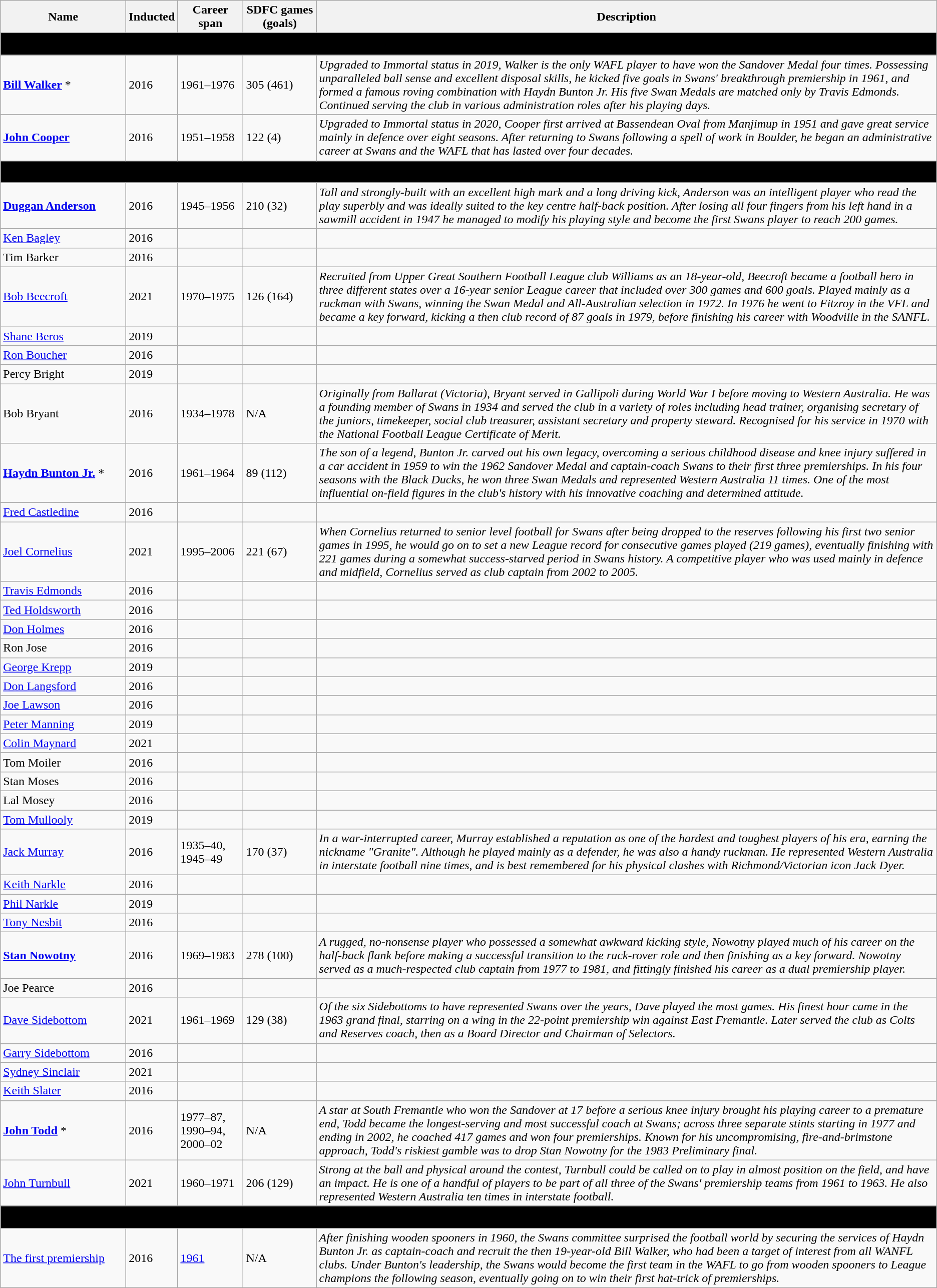<table class="wikitable">
<tr>
<th style="width:160px">Name</th>
<th>Inducted</th>
<th style="width:80px">Career span</th>
<th style="width:90px">SDFC games (goals)</th>
<th style=max-width:8em>Description</th>
</tr>
<tr>
<td style="text-align:center; background: black;" colspan="5"><span><big><strong><em>Immortals</em></strong></big></span></td>
</tr>
<tr>
<td><strong><a href='#'>Bill Walker</a></strong> *</td>
<td>2016</td>
<td>1961–1976</td>
<td>305 (461)</td>
<td><em>Upgraded to Immortal status in 2019, Walker is the only WAFL player to have won the Sandover Medal four times. Possessing unparalleled ball sense and excellent disposal skills, he kicked five goals in Swans' breakthrough premiership in 1961, and formed a famous roving combination with Haydn Bunton Jr. His five Swan Medals are matched only by Travis Edmonds. Continued serving the club in various administration roles after his playing days.</em></td>
</tr>
<tr>
<td><strong><a href='#'>John Cooper</a></strong></td>
<td>2016</td>
<td>1951–1958</td>
<td>122 (4)</td>
<td><em>Upgraded to Immortal status in 2020, Cooper first arrived at Bassendean Oval from Manjimup in 1951 and gave great service mainly in defence over eight seasons. After returning to Swans following a spell of work in Boulder, he began an administrative career at Swans and the WAFL that has lasted over four decades.</em></td>
</tr>
<tr>
<td style="text-align:center; background: black;" colspan="5"><span><big><strong><em>Other Hall of Fame Members</em></strong></big></span></td>
</tr>
<tr>
<td><strong><a href='#'>Duggan Anderson</a></strong></td>
<td>2016</td>
<td>1945–1956</td>
<td>210 (32)</td>
<td><em>Tall and strongly-built with an excellent high mark and a long driving kick, Anderson was an intelligent player who read the play superbly and was ideally suited to the key centre half-back position. After losing all four fingers from his left hand in a sawmill accident in 1947 he managed to modify his playing style and become the first Swans player to reach 200 games.</em></td>
</tr>
<tr>
<td><a href='#'>Ken Bagley</a></td>
<td>2016</td>
<td></td>
<td></td>
<td></td>
</tr>
<tr>
<td>Tim Barker</td>
<td>2016</td>
<td></td>
<td></td>
<td></td>
</tr>
<tr>
<td><a href='#'>Bob Beecroft</a></td>
<td>2021</td>
<td>1970–1975</td>
<td>126 (164)</td>
<td><em>Recruited from Upper Great Southern Football League club Williams as an 18-year-old, Beecroft became a football hero in three different states over a 16-year senior League career that included over 300 games and 600 goals. Played mainly as a ruckman with Swans, winning the Swan Medal and All-Australian selection in 1972. In 1976 he went to Fitzroy in the VFL and became a key forward, kicking a then club record of 87 goals in 1979, before finishing his career with Woodville in the SANFL.</em></td>
</tr>
<tr>
<td><a href='#'>Shane Beros</a></td>
<td>2019</td>
<td></td>
<td></td>
<td></td>
</tr>
<tr>
<td><a href='#'>Ron Boucher</a></td>
<td>2016</td>
<td></td>
<td></td>
<td></td>
</tr>
<tr>
<td>Percy Bright</td>
<td>2019</td>
<td></td>
<td></td>
<td></td>
</tr>
<tr>
<td>Bob Bryant</td>
<td>2016</td>
<td>1934–1978</td>
<td>N/A</td>
<td><em>Originally from Ballarat (Victoria), Bryant served in Gallipoli during World War I before moving to Western Australia. He was a founding member of Swans in 1934 and served the club in a variety of roles including head trainer, organising secretary of the juniors, timekeeper, social club treasurer, assistant secretary and property steward. Recognised for his service in 1970 with the National Football League Certificate of Merit.</em></td>
</tr>
<tr>
<td><strong><a href='#'>Haydn Bunton Jr.</a></strong> *</td>
<td>2016</td>
<td>1961–1964</td>
<td>89 (112)</td>
<td><em>The son of a legend, Bunton Jr. carved out his own legacy, overcoming a serious childhood disease and knee injury suffered in a car accident in 1959 to win the 1962 Sandover Medal and captain-coach Swans to their first three premierships. In his four seasons with the Black Ducks, he won three Swan Medals and represented Western Australia 11 times. One of the most influential on-field figures in the club's history with his innovative coaching and determined attitude.</em></td>
</tr>
<tr>
<td><a href='#'>Fred Castledine</a></td>
<td>2016</td>
<td></td>
<td></td>
<td></td>
</tr>
<tr>
<td><a href='#'>Joel Cornelius</a></td>
<td>2021</td>
<td>1995–2006</td>
<td>221 (67)</td>
<td><em>When Cornelius returned to senior level football for Swans after being dropped to the reserves following his first two senior games in 1995, he would go on to set a new League record for consecutive games played (219 games), eventually finishing with 221 games during a somewhat success-starved period in Swans history. A competitive player who was used mainly in defence and midfield, Cornelius served as club captain from 2002 to 2005.</em></td>
</tr>
<tr>
<td><a href='#'>Travis Edmonds</a></td>
<td>2016</td>
<td></td>
<td></td>
<td></td>
</tr>
<tr>
<td><a href='#'>Ted Holdsworth</a></td>
<td>2016</td>
<td></td>
<td></td>
<td></td>
</tr>
<tr>
<td><a href='#'>Don Holmes</a></td>
<td>2016</td>
<td></td>
<td></td>
<td></td>
</tr>
<tr>
<td>Ron Jose</td>
<td>2016</td>
<td></td>
<td></td>
<td></td>
</tr>
<tr>
<td><a href='#'>George Krepp</a></td>
<td>2019</td>
<td></td>
<td></td>
<td></td>
</tr>
<tr>
<td><a href='#'>Don Langsford</a></td>
<td>2016</td>
<td></td>
<td></td>
<td></td>
</tr>
<tr>
<td><a href='#'>Joe Lawson</a></td>
<td>2016</td>
<td></td>
<td></td>
<td></td>
</tr>
<tr>
<td><a href='#'>Peter Manning</a></td>
<td>2019</td>
<td></td>
<td></td>
<td></td>
</tr>
<tr>
<td><a href='#'>Colin Maynard</a></td>
<td>2021</td>
<td></td>
<td></td>
<td></td>
</tr>
<tr>
<td>Tom Moiler</td>
<td>2016</td>
<td></td>
<td></td>
<td></td>
</tr>
<tr>
<td>Stan Moses</td>
<td>2016</td>
<td></td>
<td></td>
<td></td>
</tr>
<tr>
<td>Lal Mosey</td>
<td>2016</td>
<td></td>
<td></td>
<td></td>
</tr>
<tr>
<td><a href='#'>Tom Mullooly</a></td>
<td>2019</td>
<td></td>
<td></td>
<td></td>
</tr>
<tr>
<td><a href='#'>Jack Murray</a></td>
<td>2016</td>
<td>1935–40, 1945–49</td>
<td>170 (37)</td>
<td><em>In a war-interrupted career, Murray established a reputation as one of the hardest and toughest players of his era, earning the nickname "Granite". Although he played mainly as a defender, he was also a handy ruckman. He represented Western Australia in interstate football nine times, and is best remembered for his physical clashes with Richmond/Victorian icon Jack Dyer.</em></td>
</tr>
<tr>
<td><a href='#'>Keith Narkle</a></td>
<td>2016</td>
<td></td>
<td></td>
<td></td>
</tr>
<tr>
<td><a href='#'>Phil Narkle</a></td>
<td>2019</td>
<td></td>
<td></td>
<td></td>
</tr>
<tr>
<td><a href='#'>Tony Nesbit</a></td>
<td>2016</td>
<td></td>
<td></td>
<td></td>
</tr>
<tr>
<td><strong><a href='#'>Stan Nowotny</a></strong></td>
<td>2016</td>
<td>1969–1983</td>
<td>278 (100)</td>
<td><em>A rugged, no-nonsense player who possessed a somewhat awkward kicking style, Nowotny played much of his career on the half-back flank before making a successful transition to the ruck-rover role and then finishing as a key forward. Nowotny served as a much-respected club captain from 1977 to 1981, and fittingly finished his career as a dual premiership player.</em></td>
</tr>
<tr>
<td>Joe Pearce</td>
<td>2016</td>
<td></td>
<td></td>
<td></td>
</tr>
<tr>
<td><a href='#'>Dave Sidebottom</a></td>
<td>2021</td>
<td>1961–1969</td>
<td>129 (38)</td>
<td><em>Of the six Sidebottoms to have represented Swans over the years, Dave played the most games. His finest hour came in the 1963 grand final, starring on a wing in the 22-point premiership win against East Fremantle. Later served the club as Colts and Reserves coach, then as a Board Director and Chairman of Selectors.</em></td>
</tr>
<tr>
<td><a href='#'>Garry Sidebottom</a></td>
<td>2016</td>
<td></td>
<td></td>
<td></td>
</tr>
<tr>
<td><a href='#'>Sydney Sinclair</a></td>
<td>2021</td>
<td></td>
<td></td>
<td></td>
</tr>
<tr>
<td><a href='#'>Keith Slater</a></td>
<td>2016</td>
<td></td>
<td></td>
<td></td>
</tr>
<tr>
<td><strong><a href='#'>John Todd</a></strong> *</td>
<td>2016</td>
<td>1977–87, 1990–94, 2000–02</td>
<td>N/A</td>
<td><em>A star at South Fremantle who won the Sandover at 17 before a serious knee injury brought his playing career to a premature end, Todd became the longest-serving and most successful coach at Swans; across three separate stints starting in 1977 and ending in 2002, he coached 417 games and won four premierships. Known for his uncompromising, fire-and-brimstone approach, Todd's riskiest gamble was to drop Stan Nowotny for the 1983 Preliminary final.</em></td>
</tr>
<tr>
<td><a href='#'>John Turnbull</a></td>
<td>2021</td>
<td>1960–1971</td>
<td>206 (129)</td>
<td><em>Strong at the ball and physical around the contest, Turnbull could be called on to play in almost position on the field, and have an impact. He is one of a handful of players to be part of all three of the Swans' premiership teams from 1961 to 1963. He also represented Western Australia ten times in interstate football.</em></td>
</tr>
<tr>
<td style="text-align:center; background: black;" colspan="5"><span><big><strong><em>Iconic Moments</em></strong></big></span></td>
</tr>
<tr>
<td><a href='#'>The first premiership</a></td>
<td>2016</td>
<td><a href='#'>1961</a></td>
<td>N/A</td>
<td><em>After finishing wooden spooners in 1960, the Swans committee surprised the football world by securing the services of Haydn Bunton Jr. as captain-coach and recruit the then 19-year-old Bill Walker, who had been a target of interest from all WANFL clubs. Under Bunton's leadership, the Swans would become the first team in the WAFL to go from wooden spooners to League champions the following season, eventually going on to win their first hat-trick of premierships.</em></td>
</tr>
</table>
